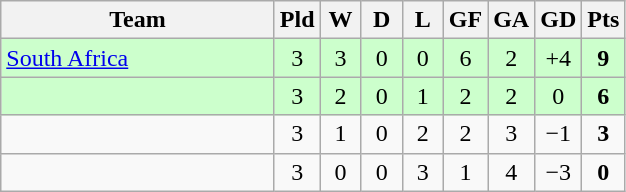<table class="wikitable" style="text-align: center;">
<tr>
<th width="175">Team</th>
<th width="20">Pld</th>
<th width="20">W</th>
<th width="20">D</th>
<th width="20">L</th>
<th width="20">GF</th>
<th width="20">GA</th>
<th width="20">GD</th>
<th width="20">Pts</th>
</tr>
<tr bgcolor=#ccffcc>
<td align=left> <a href='#'>South Africa</a></td>
<td>3</td>
<td>3</td>
<td>0</td>
<td>0</td>
<td>6</td>
<td>2</td>
<td>+4</td>
<td><strong>9</strong></td>
</tr>
<tr bgcolor=#ccffcc>
<td align=left></td>
<td>3</td>
<td>2</td>
<td>0</td>
<td>1</td>
<td>2</td>
<td>2</td>
<td>0</td>
<td><strong>6</strong></td>
</tr>
<tr>
<td align=left></td>
<td>3</td>
<td>1</td>
<td>0</td>
<td>2</td>
<td>2</td>
<td>3</td>
<td>−1</td>
<td><strong>3</strong></td>
</tr>
<tr>
<td align=left></td>
<td>3</td>
<td>0</td>
<td>0</td>
<td>3</td>
<td>1</td>
<td>4</td>
<td>−3</td>
<td><strong>0</strong></td>
</tr>
</table>
